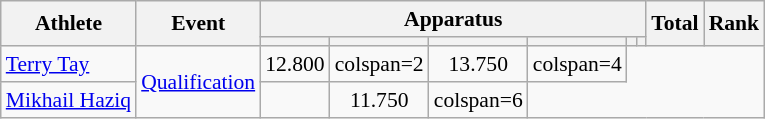<table class="wikitable" style="font-size:90%">
<tr>
<th rowspan=2>Athlete</th>
<th rowspan=2>Event</th>
<th colspan=6>Apparatus</th>
<th rowspan=2>Total</th>
<th rowspan=2>Rank</th>
</tr>
<tr style="font-size:95%">
<th></th>
<th></th>
<th></th>
<th></th>
<th></th>
<th></th>
</tr>
<tr align=center>
<td align=left><a href='#'>Terry Tay</a></td>
<td align=left rowspan=2><a href='#'>Qualification</a></td>
<td>12.800</td>
<td>colspan=2 </td>
<td>13.750</td>
<td>colspan=4 </td>
</tr>
<tr align=center>
<td align=left><a href='#'>Mikhail Haziq</a></td>
<td></td>
<td>11.750</td>
<td>colspan=6 </td>
</tr>
</table>
